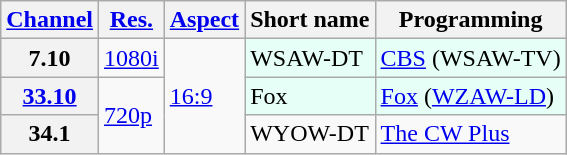<table class="wikitable">
<tr>
<th scope = "col"><a href='#'>Channel</a></th>
<th scope = "col"><a href='#'>Res.</a></th>
<th scope = "col"><a href='#'>Aspect</a></th>
<th scope = "col">Short name</th>
<th scope = "col">Programming</th>
</tr>
<tr>
<th scope = "row">7.10</th>
<td><a href='#'>1080i</a></td>
<td rowspan=3><a href='#'>16:9</a></td>
<td style="background-color: #E6FFF7;">WSAW-DT</td>
<td style="background-color: #E6FFF7;"><a href='#'>CBS</a> (WSAW-TV)</td>
</tr>
<tr>
<th scope = "row"><a href='#'>33.10</a></th>
<td rowspan=2><a href='#'>720p</a></td>
<td style="background-color: #E6FFF7;">Fox</td>
<td style="background-color: #E6FFF7;"><a href='#'>Fox</a> (<a href='#'>WZAW-LD</a>)</td>
</tr>
<tr>
<th scope = "row">34.1</th>
<td>WYOW-DT</td>
<td><a href='#'>The CW Plus</a></td>
</tr>
</table>
